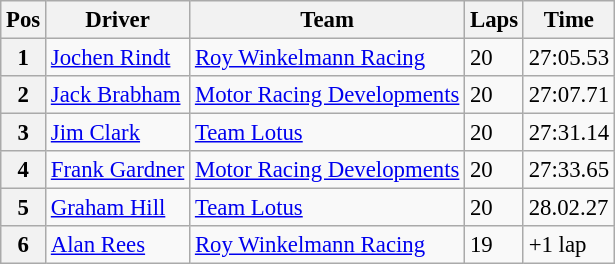<table class="wikitable" style="font-size: 95%;">
<tr>
<th>Pos</th>
<th>Driver</th>
<th>Team</th>
<th>Laps</th>
<th>Time</th>
</tr>
<tr>
<th>1</th>
<td> <a href='#'>Jochen Rindt</a></td>
<td><a href='#'>Roy Winkelmann Racing</a></td>
<td>20</td>
<td>27:05.53</td>
</tr>
<tr>
<th>2</th>
<td> <a href='#'>Jack Brabham</a></td>
<td><a href='#'>Motor Racing Developments</a></td>
<td>20</td>
<td>27:07.71</td>
</tr>
<tr>
<th>3</th>
<td> <a href='#'>Jim Clark</a></td>
<td><a href='#'>Team Lotus</a></td>
<td>20</td>
<td>27:31.14</td>
</tr>
<tr>
<th>4</th>
<td> <a href='#'>Frank Gardner</a></td>
<td><a href='#'>Motor Racing Developments</a></td>
<td>20</td>
<td>27:33.65</td>
</tr>
<tr>
<th>5</th>
<td> <a href='#'>Graham Hill</a></td>
<td><a href='#'>Team Lotus</a></td>
<td>20</td>
<td>28.02.27</td>
</tr>
<tr>
<th>6</th>
<td> <a href='#'>Alan Rees</a></td>
<td><a href='#'>Roy Winkelmann Racing</a></td>
<td>19</td>
<td>+1 lap</td>
</tr>
</table>
